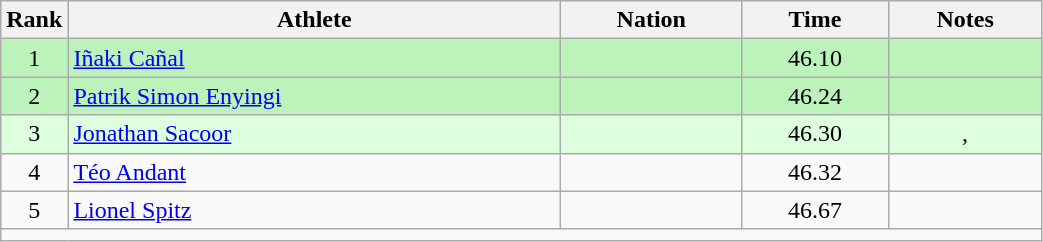<table class="wikitable sortable" style="text-align:center;width: 55%;">
<tr>
<th scope="col" style="width: 10px;">Rank</th>
<th scope="col">Athlete</th>
<th scope="col">Nation</th>
<th scope="col">Time</th>
<th scope="col">Notes</th>
</tr>
<tr bgcolor=bbf3bb>
<td>1</td>
<td align=left><a href='#'>Iñaki Cañal</a></td>
<td align=left></td>
<td>46.10</td>
<td></td>
</tr>
<tr bgcolor=bbf3bb>
<td>2</td>
<td align=left><a href='#'>Patrik Simon Enyingi</a></td>
<td align=left></td>
<td>46.24</td>
<td></td>
</tr>
<tr bgcolor=ddffdd>
<td>3</td>
<td align=left><a href='#'>Jonathan Sacoor</a></td>
<td align=left></td>
<td>46.30</td>
<td>, </td>
</tr>
<tr>
<td>4</td>
<td align=left><a href='#'>Téo Andant</a></td>
<td align=left></td>
<td>46.32</td>
<td></td>
</tr>
<tr>
<td>5</td>
<td align=left><a href='#'>Lionel Spitz</a></td>
<td align=left></td>
<td>46.67</td>
<td></td>
</tr>
<tr class="sortbottom">
<td colspan="5"></td>
</tr>
</table>
